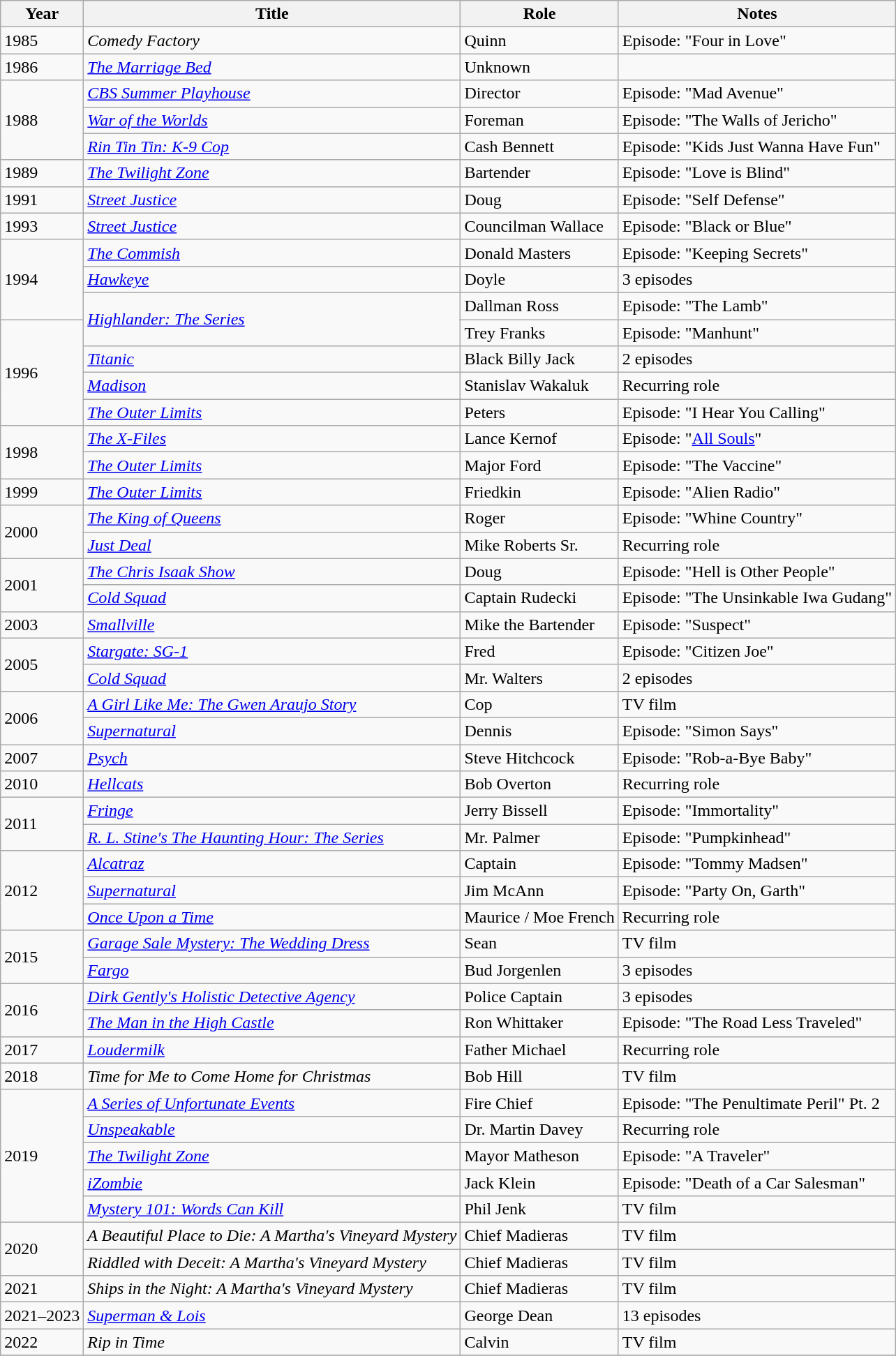<table class="wikitable sortable">
<tr>
<th>Year</th>
<th>Title</th>
<th>Role</th>
<th class="unsortable">Notes</th>
</tr>
<tr>
<td>1985</td>
<td><em>Comedy Factory</em></td>
<td>Quinn</td>
<td>Episode: "Four in Love"</td>
</tr>
<tr>
<td>1986</td>
<td data-sort-value="Marriage Bed, The"><em><a href='#'>The Marriage Bed</a></em></td>
<td>Unknown</td>
<td></td>
</tr>
<tr>
<td rowspan="3">1988</td>
<td><em><a href='#'>CBS Summer Playhouse</a></em></td>
<td>Director</td>
<td>Episode: "Mad Avenue"</td>
</tr>
<tr>
<td><em><a href='#'>War of the Worlds</a></em></td>
<td>Foreman</td>
<td>Episode: "The Walls of Jericho"</td>
</tr>
<tr>
<td><em><a href='#'>Rin Tin Tin: K-9 Cop</a></em></td>
<td>Cash Bennett</td>
<td>Episode: "Kids Just Wanna Have Fun"</td>
</tr>
<tr>
<td>1989</td>
<td data-sort-value="Twilight Zone, The"><em><a href='#'>The Twilight Zone</a></em></td>
<td>Bartender</td>
<td>Episode: "Love is Blind"</td>
</tr>
<tr>
<td>1991</td>
<td><em><a href='#'>Street Justice</a></em></td>
<td>Doug</td>
<td>Episode: "Self Defense"</td>
</tr>
<tr>
<td>1993</td>
<td><em><a href='#'>Street Justice</a></em></td>
<td>Councilman Wallace</td>
<td>Episode: "Black or Blue"</td>
</tr>
<tr>
<td rowspan="3">1994</td>
<td data-sort-value="Commish, The"><em><a href='#'>The Commish</a></em></td>
<td>Donald Masters</td>
<td>Episode: "Keeping Secrets"</td>
</tr>
<tr>
<td><em><a href='#'>Hawkeye</a></em></td>
<td>Doyle</td>
<td>3 episodes</td>
</tr>
<tr>
<td rowspan="2"><em><a href='#'>Highlander: The Series</a></em></td>
<td>Dallman Ross</td>
<td>Episode: "The Lamb"</td>
</tr>
<tr>
<td rowspan="4">1996</td>
<td>Trey Franks</td>
<td>Episode: "Manhunt"</td>
</tr>
<tr>
<td><em><a href='#'>Titanic</a></em></td>
<td>Black Billy Jack</td>
<td>2 episodes</td>
</tr>
<tr>
<td><em><a href='#'>Madison</a></em></td>
<td>Stanislav Wakaluk</td>
<td>Recurring role</td>
</tr>
<tr>
<td data-sort-value="Outer Limits, The"><em><a href='#'>The Outer Limits</a></em></td>
<td>Peters</td>
<td>Episode: "I Hear You Calling"</td>
</tr>
<tr>
<td rowspan="2">1998</td>
<td data-sort-value="X-Files, The"><em><a href='#'>The X-Files</a></em></td>
<td>Lance Kernof</td>
<td>Episode: "<a href='#'>All Souls</a>"</td>
</tr>
<tr>
<td data-sort-value="Outer Limits, The"><em><a href='#'>The Outer Limits</a></em></td>
<td>Major Ford</td>
<td>Episode: "The Vaccine"</td>
</tr>
<tr>
<td>1999</td>
<td data-sort-value="Outer Limits, The"><em><a href='#'>The Outer Limits</a></em></td>
<td>Friedkin</td>
<td>Episode: "Alien Radio"</td>
</tr>
<tr>
<td rowspan="2">2000</td>
<td data-sort-value="King of Queens, The"><em><a href='#'>The King of Queens</a></em></td>
<td>Roger</td>
<td>Episode: "Whine Country"</td>
</tr>
<tr>
<td><em><a href='#'>Just Deal</a></em></td>
<td>Mike Roberts Sr.</td>
<td>Recurring role</td>
</tr>
<tr>
<td rowspan="2">2001</td>
<td data-sort-value="Chris Isaak Show, The"><em><a href='#'>The Chris Isaak Show</a></em></td>
<td>Doug</td>
<td>Episode: "Hell is Other People"</td>
</tr>
<tr>
<td><em><a href='#'>Cold Squad</a></em></td>
<td>Captain Rudecki</td>
<td>Episode: "The Unsinkable Iwa Gudang"</td>
</tr>
<tr>
<td>2003</td>
<td><em><a href='#'>Smallville</a></em></td>
<td>Mike the Bartender</td>
<td>Episode: "Suspect"</td>
</tr>
<tr>
<td rowspan="2">2005</td>
<td><em><a href='#'>Stargate: SG-1</a></em></td>
<td>Fred</td>
<td>Episode: "Citizen Joe"</td>
</tr>
<tr>
<td><em><a href='#'>Cold Squad</a></em></td>
<td>Mr. Walters</td>
<td>2 episodes</td>
</tr>
<tr>
<td rowspan="2">2006</td>
<td data-sort-value="Girl Like Me: The Gwen Araujo Story, A"><em><a href='#'>A Girl Like Me: The Gwen Araujo Story</a></em></td>
<td>Cop</td>
<td>TV film</td>
</tr>
<tr>
<td><em><a href='#'>Supernatural</a></em></td>
<td>Dennis</td>
<td>Episode: "Simon Says"</td>
</tr>
<tr>
<td>2007</td>
<td><em><a href='#'>Psych</a></em></td>
<td>Steve Hitchcock</td>
<td>Episode: "Rob-a-Bye Baby"</td>
</tr>
<tr>
<td>2010</td>
<td><em><a href='#'>Hellcats</a></em></td>
<td>Bob Overton</td>
<td>Recurring role</td>
</tr>
<tr>
<td rowspan="2">2011</td>
<td><em><a href='#'>Fringe</a></em></td>
<td>Jerry Bissell</td>
<td>Episode: "Immortality"</td>
</tr>
<tr>
<td><em><a href='#'>R. L. Stine's The Haunting Hour: The Series</a></em></td>
<td>Mr. Palmer</td>
<td>Episode: "Pumpkinhead"</td>
</tr>
<tr>
<td rowspan="3">2012</td>
<td><em><a href='#'>Alcatraz</a></em></td>
<td>Captain</td>
<td>Episode: "Tommy Madsen"</td>
</tr>
<tr>
<td><em><a href='#'>Supernatural</a></em></td>
<td>Jim McAnn</td>
<td>Episode: "Party On, Garth"</td>
</tr>
<tr>
<td><em><a href='#'>Once Upon a Time</a></em></td>
<td>Maurice / Moe French</td>
<td>Recurring role</td>
</tr>
<tr>
<td rowspan="2">2015</td>
<td><em><a href='#'>Garage Sale Mystery: The Wedding Dress</a></em></td>
<td>Sean</td>
<td>TV film</td>
</tr>
<tr>
<td><em><a href='#'>Fargo</a></em></td>
<td>Bud Jorgenlen</td>
<td>3 episodes</td>
</tr>
<tr>
<td rowspan="2">2016</td>
<td><em><a href='#'>Dirk Gently's Holistic Detective Agency</a></em></td>
<td>Police Captain</td>
<td>3 episodes</td>
</tr>
<tr>
<td data-sort-value="Man in the High Castle, The"><em><a href='#'>The Man in the High Castle</a></em></td>
<td>Ron Whittaker</td>
<td>Episode: "The Road Less Traveled"</td>
</tr>
<tr>
<td>2017</td>
<td><em><a href='#'>Loudermilk</a></em></td>
<td>Father Michael</td>
<td>Recurring role</td>
</tr>
<tr>
<td>2018</td>
<td><em>Time for Me to Come Home for Christmas</em></td>
<td>Bob Hill</td>
<td>TV film</td>
</tr>
<tr>
<td rowspan="5">2019</td>
<td data-sort-value="Series of Unfortunate Events, A"><em><a href='#'>A Series of Unfortunate Events</a></em></td>
<td>Fire Chief</td>
<td>Episode: "The Penultimate Peril" Pt. 2</td>
</tr>
<tr>
<td><em><a href='#'>Unspeakable</a></em></td>
<td>Dr. Martin Davey</td>
<td>Recurring role</td>
</tr>
<tr>
<td data-sort-value="Twilight Zone, The"><em><a href='#'>The Twilight Zone</a></em></td>
<td>Mayor Matheson</td>
<td>Episode: "A Traveler"</td>
</tr>
<tr>
<td><em><a href='#'>iZombie</a></em></td>
<td>Jack Klein</td>
<td>Episode: "Death of a Car Salesman"</td>
</tr>
<tr>
<td><em><a href='#'>Mystery 101: Words Can Kill</a></em></td>
<td>Phil Jenk</td>
<td>TV film</td>
</tr>
<tr>
<td rowspan="2">2020</td>
<td data-sort-value="Beautiful Place to Die: A Martha's Vineyard Mystery, A"><em>A Beautiful Place to Die: A Martha's Vineyard Mystery</em></td>
<td>Chief Madieras</td>
<td>TV film</td>
</tr>
<tr>
<td><em>Riddled with Deceit: A Martha's Vineyard Mystery</em></td>
<td>Chief Madieras</td>
<td>TV film</td>
</tr>
<tr>
<td>2021</td>
<td><em>Ships in the Night: A Martha's Vineyard Mystery</em></td>
<td>Chief Madieras</td>
<td>TV film</td>
</tr>
<tr>
<td>2021–2023</td>
<td><em><a href='#'>Superman & Lois</a></em></td>
<td>George Dean</td>
<td>13 episodes</td>
</tr>
<tr>
<td>2022</td>
<td><em>Rip in Time</em></td>
<td>Calvin</td>
<td>TV film</td>
</tr>
<tr>
</tr>
</table>
